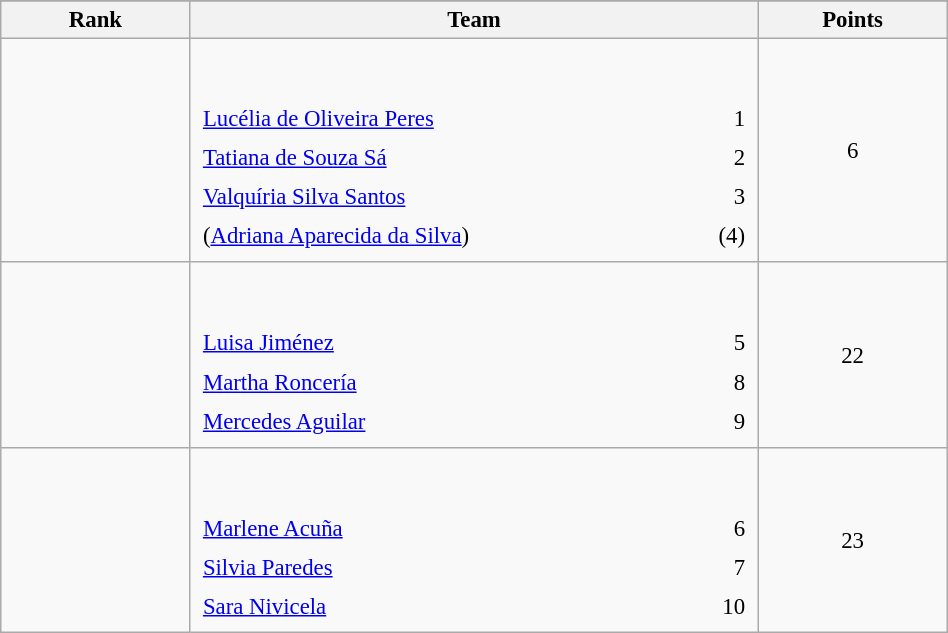<table class="wikitable sortable" style=" text-align:center; font-size:95%;" width="50%">
<tr>
</tr>
<tr>
<th width=10%>Rank</th>
<th width=30%>Team</th>
<th width=10%>Points</th>
</tr>
<tr>
<td align=center></td>
<td align=left> <br><br><table width=100%>
<tr>
<td align=left style="border:0"><a href='#'>Lucélia de Oliveira Peres</a></td>
<td align=right style="border:0">1</td>
</tr>
<tr>
<td align=left style="border:0"><a href='#'>Tatiana de Souza Sá</a></td>
<td align=right style="border:0">2</td>
</tr>
<tr>
<td align=left style="border:0"><a href='#'>Valquíria Silva Santos</a></td>
<td align=right style="border:0">3</td>
</tr>
<tr>
<td align=left style="border:0">(<a href='#'>Adriana Aparecida da Silva</a>)</td>
<td align=right style="border:0">(4)</td>
</tr>
</table>
</td>
<td>6</td>
</tr>
<tr>
<td align=center></td>
<td align=left> <br><br><table width=100%>
<tr>
<td align=left style="border:0"><a href='#'>Luisa Jiménez</a></td>
<td align=right style="border:0">5</td>
</tr>
<tr>
<td align=left style="border:0"><a href='#'>Martha Roncería</a></td>
<td align=right style="border:0">8</td>
</tr>
<tr>
<td align=left style="border:0"><a href='#'>Mercedes Aguilar</a></td>
<td align=right style="border:0">9</td>
</tr>
</table>
</td>
<td>22</td>
</tr>
<tr>
<td align=center></td>
<td align=left> <br><br><table width=100%>
<tr>
<td align=left style="border:0"><a href='#'>Marlene Acuña</a></td>
<td align=right style="border:0">6</td>
</tr>
<tr>
<td align=left style="border:0"><a href='#'>Silvia Paredes</a></td>
<td align=right style="border:0">7</td>
</tr>
<tr>
<td align=left style="border:0"><a href='#'>Sara Nivicela</a></td>
<td align=right style="border:0">10</td>
</tr>
</table>
</td>
<td>23</td>
</tr>
</table>
